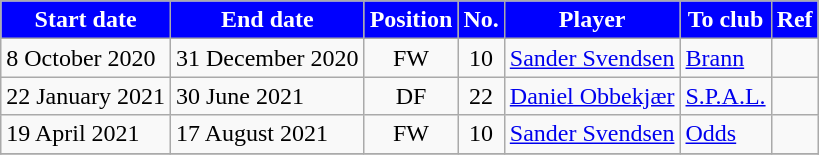<table class="wikitable sortable">
<tr>
<th style="background:#0000ff; color:white;"><strong>Start date</strong></th>
<th style="background:#0000ff; color:white;"><strong>End date</strong></th>
<th style="background:#0000ff; color:white;"><strong>Position</strong></th>
<th style="background:#0000ff; color:white;"><strong>No.</strong></th>
<th style="background:#0000ff; color:white;"><strong>Player</strong></th>
<th style="background:#0000ff; color:white;"><strong>To club</strong></th>
<th style="background:#0000ff; color:white;"><strong>Ref</strong></th>
</tr>
<tr>
<td>8 October 2020</td>
<td>31 December 2020</td>
<td style="text-align:center;">FW</td>
<td style="text-align:center;">10</td>
<td style="text-align:left;"> <a href='#'>Sander Svendsen</a></td>
<td style="text-align:left;"> <a href='#'>Brann</a></td>
<td></td>
</tr>
<tr>
<td>22 January 2021</td>
<td>30 June 2021</td>
<td style="text-align:center;">DF</td>
<td style="text-align:center;">22</td>
<td style="text-align:left;"> <a href='#'>Daniel Obbekjær</a></td>
<td style="text-align:left;"> <a href='#'>S.P.A.L.</a></td>
<td></td>
</tr>
<tr>
<td>19 April 2021</td>
<td>17 August 2021</td>
<td style="text-align:center;">FW</td>
<td style="text-align:center;">10</td>
<td style="text-align:left;"> <a href='#'>Sander Svendsen</a></td>
<td style="text-align:left;"> <a href='#'>Odds</a></td>
<td></td>
</tr>
<tr>
</tr>
</table>
